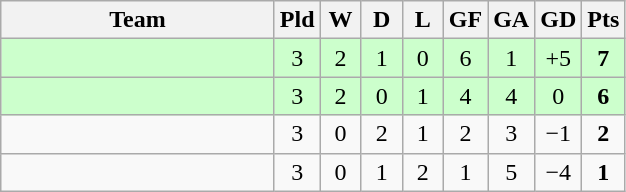<table class="wikitable" style="text-align:center;">
<tr>
<th width=175>Team</th>
<th style="width:20px;" abbr="Played">Pld</th>
<th style="width:20px;" abbr="Won">W</th>
<th style="width:20px;" abbr="Drawn">D</th>
<th style="width:20px;" abbr="Lost">L</th>
<th style="width:20px;" abbr="Goals for">GF</th>
<th style="width:20px;" abbr="Goals against">GA</th>
<th style="width:20px;" abbr="Goal difference">GD</th>
<th style="width:20px;" abbr="Points">Pts</th>
</tr>
<tr bgcolor="#ccffcc">
<td align=left></td>
<td>3</td>
<td>2</td>
<td>1</td>
<td>0</td>
<td>6</td>
<td>1</td>
<td>+5</td>
<td><strong>7</strong></td>
</tr>
<tr bgcolor="#ccffcc">
<td align=left></td>
<td>3</td>
<td>2</td>
<td>0</td>
<td>1</td>
<td>4</td>
<td>4</td>
<td>0</td>
<td><strong>6</strong></td>
</tr>
<tr>
<td align=left></td>
<td>3</td>
<td>0</td>
<td>2</td>
<td>1</td>
<td>2</td>
<td>3</td>
<td>−1</td>
<td><strong>2</strong></td>
</tr>
<tr>
<td align=left></td>
<td>3</td>
<td>0</td>
<td>1</td>
<td>2</td>
<td>1</td>
<td>5</td>
<td>−4</td>
<td><strong>1</strong></td>
</tr>
</table>
